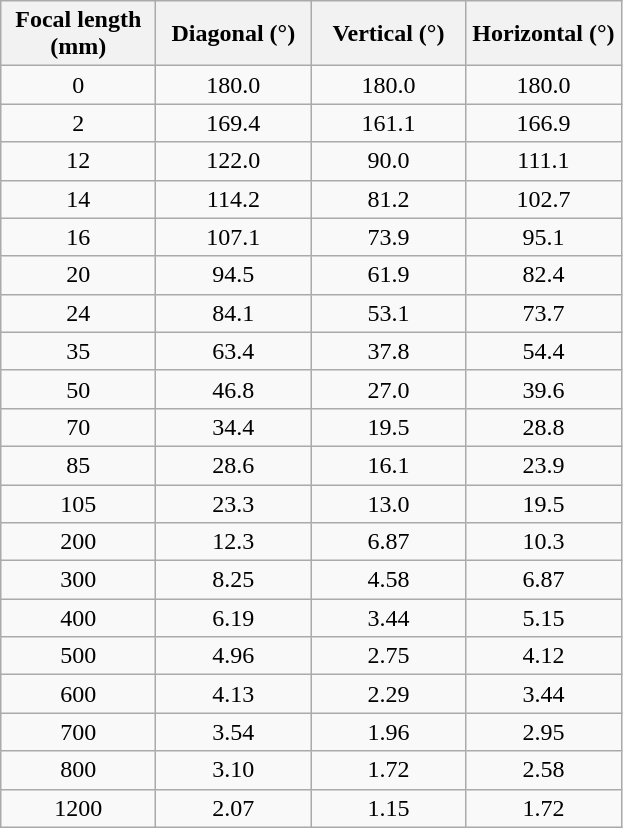<table class="wikitable" style="text-align:center;margin:0px;">
<tr>
<th style="width:6em;">Focal length (mm)</th>
<th style="width:6em;">Diagonal (°)</th>
<th style="width:6em;">Vertical (°)</th>
<th style="width:6em;">Horizontal (°)</th>
</tr>
<tr>
<td>0</td>
<td>180.0</td>
<td>180.0</td>
<td>180.0</td>
</tr>
<tr>
<td>2</td>
<td>169.4</td>
<td>161.1</td>
<td>166.9</td>
</tr>
<tr>
<td>12</td>
<td>122.0</td>
<td>90.0</td>
<td>111.1</td>
</tr>
<tr>
<td>14</td>
<td>114.2</td>
<td>81.2</td>
<td>102.7</td>
</tr>
<tr>
<td>16</td>
<td>107.1</td>
<td>73.9</td>
<td>95.1</td>
</tr>
<tr>
<td>20</td>
<td>94.5</td>
<td>61.9</td>
<td>82.4</td>
</tr>
<tr>
<td>24</td>
<td>84.1</td>
<td>53.1</td>
<td>73.7</td>
</tr>
<tr>
<td>35</td>
<td>63.4</td>
<td>37.8</td>
<td>54.4</td>
</tr>
<tr>
<td>50</td>
<td>46.8</td>
<td>27.0</td>
<td>39.6</td>
</tr>
<tr>
<td>70</td>
<td>34.4</td>
<td>19.5</td>
<td>28.8</td>
</tr>
<tr>
<td>85</td>
<td>28.6</td>
<td>16.1</td>
<td>23.9</td>
</tr>
<tr>
<td>105</td>
<td>23.3</td>
<td>13.0</td>
<td>19.5</td>
</tr>
<tr>
<td>200</td>
<td>12.3</td>
<td>6.87</td>
<td>10.3</td>
</tr>
<tr>
<td>300</td>
<td>8.25</td>
<td>4.58</td>
<td>6.87</td>
</tr>
<tr>
<td>400</td>
<td>6.19</td>
<td>3.44</td>
<td>5.15</td>
</tr>
<tr>
<td>500</td>
<td>4.96</td>
<td>2.75</td>
<td>4.12</td>
</tr>
<tr>
<td>600</td>
<td>4.13</td>
<td>2.29</td>
<td>3.44</td>
</tr>
<tr>
<td>700</td>
<td>3.54</td>
<td>1.96</td>
<td>2.95</td>
</tr>
<tr>
<td>800</td>
<td>3.10</td>
<td>1.72</td>
<td>2.58</td>
</tr>
<tr>
<td>1200</td>
<td>2.07</td>
<td>1.15</td>
<td>1.72</td>
</tr>
</table>
